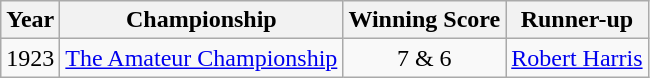<table class="wikitable">
<tr>
<th>Year</th>
<th>Championship</th>
<th>Winning Score</th>
<th>Runner-up</th>
</tr>
<tr>
<td>1923</td>
<td><a href='#'>The Amateur Championship</a></td>
<td align=center>7 & 6</td>
<td> <a href='#'>Robert Harris</a></td>
</tr>
</table>
